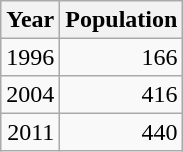<table class="wikitable" style="line-height:1.1em;">
<tr>
<th>Year</th>
<th>Population</th>
</tr>
<tr align="right">
<td>1996</td>
<td>166</td>
</tr>
<tr align="right">
<td>2004</td>
<td>416</td>
</tr>
<tr align="right">
<td>2011</td>
<td>440</td>
</tr>
</table>
